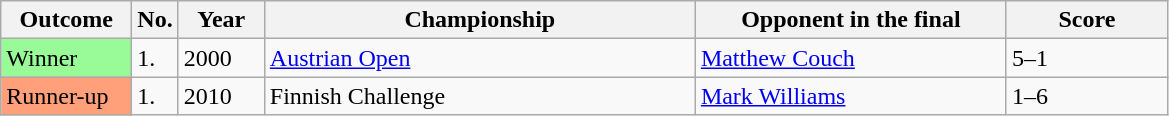<table class="sortable wikitable">
<tr>
<th width="80">Outcome</th>
<th width="10">No.</th>
<th width="50">Year</th>
<th width="280">Championship</th>
<th width="200">Opponent in the final</th>
<th width="100">Score</th>
</tr>
<tr>
<td style="background:#98FB98">Winner</td>
<td>1.</td>
<td>2000</td>
<td><a href='#'>Austrian Open</a></td>
<td> <a href='#'>Matthew Couch</a></td>
<td>5–1</td>
</tr>
<tr>
<td style="background:#ffa07a;">Runner-up</td>
<td>1.</td>
<td>2010</td>
<td>Finnish Challenge</td>
<td> <a href='#'>Mark Williams</a></td>
<td>1–6</td>
</tr>
</table>
